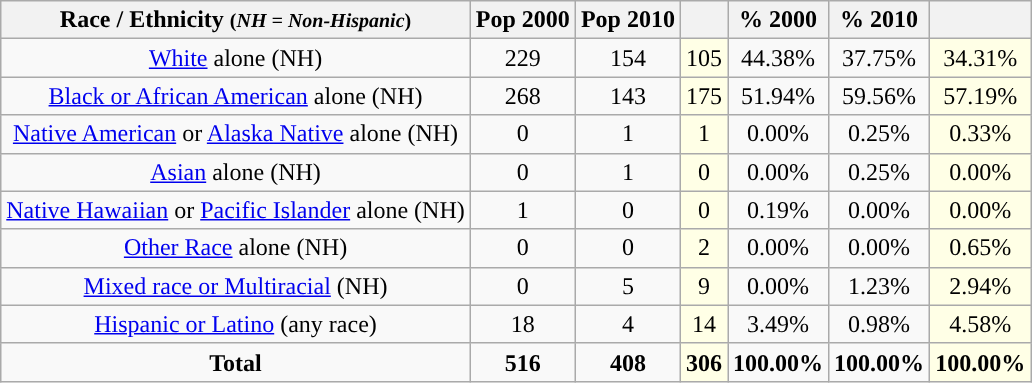<table class="wikitable" style="text-align:center;">
<tr>
<th>Race / Ethnicity <small>(<em>NH = Non-Hispanic</em>)</small></th>
<th>Pop 2000</th>
<th>Pop 2010</th>
<th></th>
<th>% 2000</th>
<th>% 2010</th>
<th></th>
</tr>
<tr>
<td><a href='#'>White</a> alone (NH)</td>
<td>229</td>
<td>154</td>
<td style='background: #ffffe6;'>105</td>
<td>44.38%</td>
<td>37.75%</td>
<td style='background: #ffffe6;'>34.31%</td>
</tr>
<tr>
<td><a href='#'>Black or African American</a> alone (NH)</td>
<td>268</td>
<td>143</td>
<td style='background: #ffffe6;'>175</td>
<td>51.94%</td>
<td>59.56%</td>
<td style='background: #ffffe6;'>57.19%</td>
</tr>
<tr>
<td><a href='#'>Native American</a> or <a href='#'>Alaska Native</a> alone (NH)</td>
<td>0</td>
<td>1</td>
<td style='background: #ffffe6;'>1</td>
<td>0.00%</td>
<td>0.25%</td>
<td style='background: #ffffe6;'>0.33%</td>
</tr>
<tr>
<td><a href='#'>Asian</a> alone (NH)</td>
<td>0</td>
<td>1</td>
<td style='background: #ffffe6;'>0</td>
<td>0.00%</td>
<td>0.25%</td>
<td style='background: #ffffe6;'>0.00%</td>
</tr>
<tr>
<td><a href='#'>Native Hawaiian</a> or <a href='#'>Pacific Islander</a> alone (NH)</td>
<td>1</td>
<td>0</td>
<td style='background: #ffffe6;'>0</td>
<td>0.19%</td>
<td>0.00%</td>
<td style='background: #ffffe6;'>0.00%</td>
</tr>
<tr>
<td><a href='#'>Other Race</a> alone (NH)</td>
<td>0</td>
<td>0</td>
<td style='background: #ffffe6;'>2</td>
<td>0.00%</td>
<td>0.00%</td>
<td style='background: #ffffe6;'>0.65%</td>
</tr>
<tr>
<td><a href='#'>Mixed race or Multiracial</a> (NH)</td>
<td>0</td>
<td>5</td>
<td style='background: #ffffe6;'>9</td>
<td>0.00%</td>
<td>1.23%</td>
<td style='background: #ffffe6;'>2.94%</td>
</tr>
<tr>
<td><a href='#'>Hispanic or Latino</a> (any race)</td>
<td>18</td>
<td>4</td>
<td style='background: #ffffe6;'>14</td>
<td>3.49%</td>
<td>0.98%</td>
<td style='background: #ffffe6;'>4.58%</td>
</tr>
<tr>
<td><strong>Total</strong></td>
<td><strong>516</strong></td>
<td><strong>408</strong></td>
<td style='background: #ffffe6;'><strong>306</strong></td>
<td><strong>100.00%</strong></td>
<td><strong>100.00%</strong></td>
<td style='background: #ffffe6;'><strong>100.00%</strong></td>
</tr>
</table>
